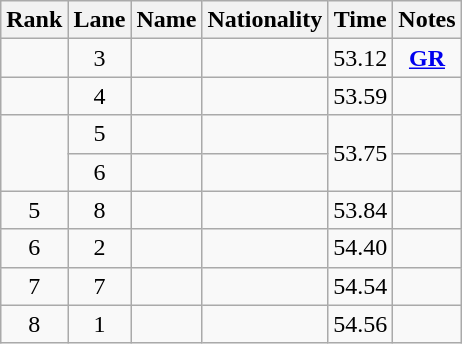<table class="wikitable sortable" style="text-align:center">
<tr>
<th>Rank</th>
<th>Lane</th>
<th>Name</th>
<th>Nationality</th>
<th>Time</th>
<th>Notes</th>
</tr>
<tr>
<td></td>
<td>3</td>
<td align=left></td>
<td align=left></td>
<td>53.12</td>
<td><strong><a href='#'>GR</a></strong></td>
</tr>
<tr>
<td></td>
<td>4</td>
<td align=left></td>
<td align=left></td>
<td>53.59</td>
<td></td>
</tr>
<tr>
<td rowspan=2></td>
<td>5</td>
<td align=left></td>
<td align=left></td>
<td rowspan=2>53.75</td>
<td></td>
</tr>
<tr>
<td>6</td>
<td align=left></td>
<td align=left></td>
<td></td>
</tr>
<tr>
<td>5</td>
<td>8</td>
<td align=left></td>
<td align=left></td>
<td>53.84</td>
<td></td>
</tr>
<tr>
<td>6</td>
<td>2</td>
<td align=left></td>
<td align=left></td>
<td>54.40</td>
<td></td>
</tr>
<tr>
<td>7</td>
<td>7</td>
<td align=left></td>
<td align=left></td>
<td>54.54</td>
<td></td>
</tr>
<tr>
<td>8</td>
<td>1</td>
<td align=left></td>
<td align=left></td>
<td>54.56</td>
<td></td>
</tr>
</table>
